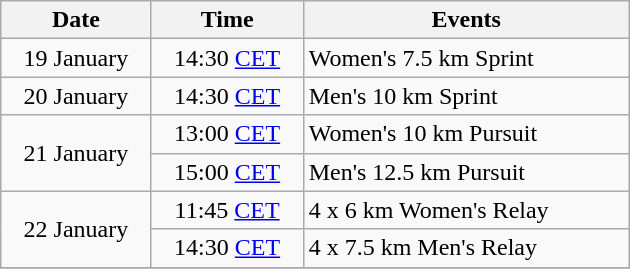<table class="wikitable" style="text-align: center" width="420">
<tr>
<th>Date</th>
<th>Time</th>
<th>Events</th>
</tr>
<tr>
<td>19 January</td>
<td>14:30 <a href='#'>CET</a></td>
<td style="text-align: left">Women's 7.5 km Sprint</td>
</tr>
<tr>
<td>20 January</td>
<td>14:30 <a href='#'>CET</a></td>
<td style="text-align: left">Men's 10 km Sprint</td>
</tr>
<tr>
<td rowspan=2>21 January</td>
<td>13:00 <a href='#'>CET</a></td>
<td style="text-align: left">Women's 10 km Pursuit</td>
</tr>
<tr>
<td>15:00 <a href='#'>CET</a></td>
<td style="text-align: left">Men's 12.5 km Pursuit</td>
</tr>
<tr>
<td rowspan=2>22 January</td>
<td>11:45 <a href='#'>CET</a></td>
<td style="text-align: left">4 x 6 km Women's Relay</td>
</tr>
<tr>
<td>14:30 <a href='#'>CET</a></td>
<td style="text-align: left">4 x 7.5 km Men's Relay</td>
</tr>
<tr>
</tr>
</table>
